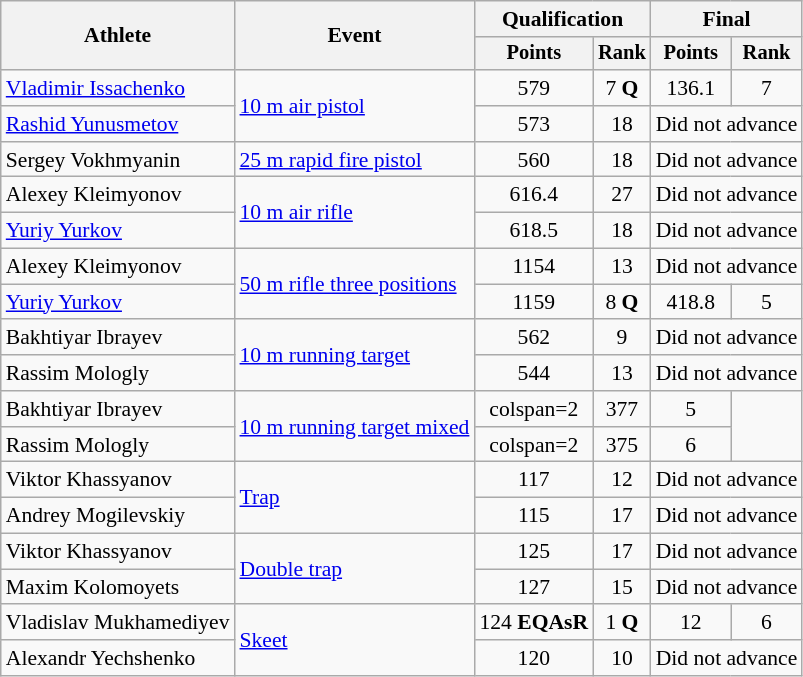<table class=wikitable style=font-size:90%;text-align:center>
<tr>
<th rowspan="2">Athlete</th>
<th rowspan="2">Event</th>
<th colspan=2>Qualification</th>
<th colspan=2>Final</th>
</tr>
<tr style="font-size:95%">
<th>Points</th>
<th>Rank</th>
<th>Points</th>
<th>Rank</th>
</tr>
<tr>
<td align=left><a href='#'>Vladimir Issachenko</a></td>
<td align=left rowspan=2><a href='#'>10 m air pistol</a></td>
<td>579</td>
<td>7 <strong>Q</strong></td>
<td>136.1</td>
<td>7</td>
</tr>
<tr>
<td align=left><a href='#'>Rashid Yunusmetov</a></td>
<td>573</td>
<td>18</td>
<td colspan=2>Did not advance</td>
</tr>
<tr>
<td align=left>Sergey Vokhmyanin</td>
<td align=left><a href='#'>25 m rapid fire pistol</a></td>
<td>560</td>
<td>18</td>
<td colspan=2>Did not advance</td>
</tr>
<tr>
<td align=left>Alexey Kleimyonov</td>
<td align=left rowspan=2><a href='#'>10 m air rifle</a></td>
<td>616.4</td>
<td>27</td>
<td colspan=2>Did not advance</td>
</tr>
<tr>
<td align=left><a href='#'>Yuriy Yurkov</a></td>
<td>618.5</td>
<td>18</td>
<td colspan=2>Did not advance</td>
</tr>
<tr>
<td align=left>Alexey Kleimyonov</td>
<td align=left rowspan=2><a href='#'>50 m rifle three positions</a></td>
<td>1154</td>
<td>13</td>
<td colspan=2>Did not advance</td>
</tr>
<tr>
<td align=left><a href='#'>Yuriy Yurkov</a></td>
<td>1159</td>
<td>8 <strong>Q</strong></td>
<td>418.8</td>
<td>5</td>
</tr>
<tr>
<td align=left>Bakhtiyar Ibrayev</td>
<td align=left rowspan=2><a href='#'>10 m running target</a></td>
<td>562</td>
<td>9</td>
<td colspan=2>Did not advance</td>
</tr>
<tr>
<td align=left>Rassim Mologly</td>
<td>544</td>
<td>13</td>
<td colspan=2>Did not advance</td>
</tr>
<tr>
<td align=left>Bakhtiyar Ibrayev</td>
<td align=left rowspan=2><a href='#'>10 m running target mixed</a></td>
<td>colspan=2 </td>
<td>377</td>
<td>5</td>
</tr>
<tr>
<td align=left>Rassim Mologly</td>
<td>colspan=2 </td>
<td>375</td>
<td>6</td>
</tr>
<tr>
<td align=left>Viktor Khassyanov</td>
<td align=left rowspan=2><a href='#'>Trap</a></td>
<td>117</td>
<td>12</td>
<td colspan=2>Did not advance</td>
</tr>
<tr>
<td align=left>Andrey Mogilevskiy</td>
<td>115</td>
<td>17</td>
<td colspan=2>Did not advance</td>
</tr>
<tr>
<td align=left>Viktor Khassyanov</td>
<td align=left rowspan=2><a href='#'>Double trap</a></td>
<td>125</td>
<td>17</td>
<td colspan=2>Did not advance</td>
</tr>
<tr>
<td align=left>Maxim Kolomoyets</td>
<td>127</td>
<td>15</td>
<td colspan=2>Did not advance</td>
</tr>
<tr>
<td align=left>Vladislav Mukhamediyev</td>
<td align=left rowspan=2><a href='#'>Skeet</a></td>
<td>124 <strong>EQAsR</strong></td>
<td>1 <strong>Q</strong></td>
<td>12</td>
<td>6</td>
</tr>
<tr>
<td align=left>Alexandr Yechshenko</td>
<td>120</td>
<td>10</td>
<td colspan=2>Did not advance</td>
</tr>
</table>
